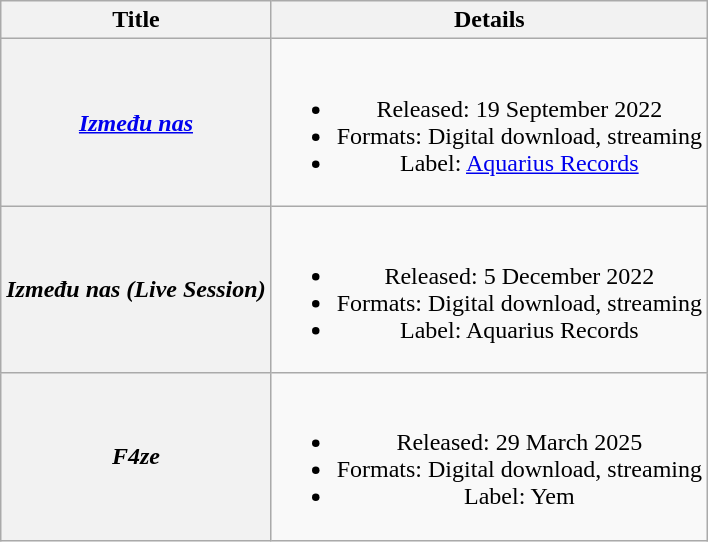<table class="wikitable plainrowheaders" style="text-align:center;">
<tr>
<th scope="col" rowspan="1">Title</th>
<th scope="col" rowspan="1">Details</th>
</tr>
<tr>
<th scope="row"><em><a href='#'>Između nas</a></em></th>
<td><br><ul><li>Released: 19 September 2022</li><li>Formats: Digital download, streaming</li><li>Label: <a href='#'>Aquarius Records</a></li></ul></td>
</tr>
<tr>
<th scope="row"><em>Između nas (Live Session)</em></th>
<td><br><ul><li>Released: 5 December 2022</li><li>Formats: Digital download, streaming</li><li>Label: Aquarius Records</li></ul></td>
</tr>
<tr>
<th scope="row"><em>F4ze</em></th>
<td><br><ul><li>Released: 29 March 2025</li><li>Formats: Digital download, streaming</li><li>Label: Yem</li></ul></td>
</tr>
</table>
